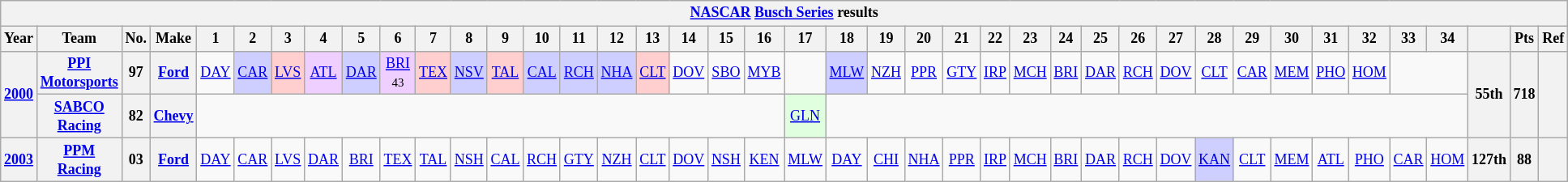<table class="wikitable" style="text-align:center; font-size:75%">
<tr>
<th colspan=42><a href='#'>NASCAR</a> <a href='#'>Busch Series</a> results</th>
</tr>
<tr>
<th>Year</th>
<th>Team</th>
<th>No.</th>
<th>Make</th>
<th>1</th>
<th>2</th>
<th>3</th>
<th>4</th>
<th>5</th>
<th>6</th>
<th>7</th>
<th>8</th>
<th>9</th>
<th>10</th>
<th>11</th>
<th>12</th>
<th>13</th>
<th>14</th>
<th>15</th>
<th>16</th>
<th>17</th>
<th>18</th>
<th>19</th>
<th>20</th>
<th>21</th>
<th>22</th>
<th>23</th>
<th>24</th>
<th>25</th>
<th>26</th>
<th>27</th>
<th>28</th>
<th>29</th>
<th>30</th>
<th>31</th>
<th>32</th>
<th>33</th>
<th>34</th>
<th></th>
<th>Pts</th>
<th>Ref</th>
</tr>
<tr>
<th rowspan=2><a href='#'>2000</a></th>
<th><a href='#'>PPI Motorsports</a></th>
<th>97</th>
<th><a href='#'>Ford</a></th>
<td><a href='#'>DAY</a></td>
<td style="background:#CFCFFF;"><a href='#'>CAR</a><br></td>
<td style="background:#FFCFCF;"><a href='#'>LVS</a><br></td>
<td style="background:#EFCFFF;"><a href='#'>ATL</a><br></td>
<td style="background:#CFCFFF;"><a href='#'>DAR</a><br></td>
<td style="background:#EFCFFF;"><a href='#'>BRI</a><br><small>43</small></td>
<td style="background:#FFCFCF;"><a href='#'>TEX</a><br></td>
<td style="background:#CFCFFF;"><a href='#'>NSV</a><br></td>
<td style="background:#FFCFCF;"><a href='#'>TAL</a><br></td>
<td style="background:#CFCFFF;"><a href='#'>CAL</a><br></td>
<td style="background:#CFCFFF;"><a href='#'>RCH</a><br></td>
<td style="background:#CFCFFF;"><a href='#'>NHA</a><br></td>
<td style="background:#FFCFCF;"><a href='#'>CLT</a><br></td>
<td><a href='#'>DOV</a></td>
<td><a href='#'>SBO</a></td>
<td><a href='#'>MYB</a></td>
<td></td>
<td style="background:#CFCFFF;"><a href='#'>MLW</a><br></td>
<td><a href='#'>NZH</a></td>
<td><a href='#'>PPR</a></td>
<td><a href='#'>GTY</a></td>
<td><a href='#'>IRP</a></td>
<td><a href='#'>MCH</a></td>
<td><a href='#'>BRI</a></td>
<td><a href='#'>DAR</a></td>
<td><a href='#'>RCH</a></td>
<td><a href='#'>DOV</a></td>
<td><a href='#'>CLT</a></td>
<td><a href='#'>CAR</a></td>
<td><a href='#'>MEM</a></td>
<td><a href='#'>PHO</a></td>
<td><a href='#'>HOM</a></td>
<td colspan=2></td>
<th rowspan=2>55th</th>
<th rowspan=2>718</th>
<th rowspan=2></th>
</tr>
<tr>
<th><a href='#'>SABCO Racing</a></th>
<th>82</th>
<th><a href='#'>Chevy</a></th>
<td colspan=16></td>
<td style="background:#DFFFDF;"><a href='#'>GLN</a><br></td>
<td colspan=17></td>
</tr>
<tr>
<th><a href='#'>2003</a></th>
<th><a href='#'>PPM Racing</a></th>
<th>03</th>
<th><a href='#'>Ford</a></th>
<td><a href='#'>DAY</a></td>
<td><a href='#'>CAR</a></td>
<td><a href='#'>LVS</a></td>
<td><a href='#'>DAR</a></td>
<td><a href='#'>BRI</a></td>
<td><a href='#'>TEX</a></td>
<td><a href='#'>TAL</a></td>
<td><a href='#'>NSH</a></td>
<td><a href='#'>CAL</a></td>
<td><a href='#'>RCH</a></td>
<td><a href='#'>GTY</a></td>
<td><a href='#'>NZH</a></td>
<td><a href='#'>CLT</a></td>
<td><a href='#'>DOV</a></td>
<td><a href='#'>NSH</a></td>
<td><a href='#'>KEN</a></td>
<td><a href='#'>MLW</a></td>
<td><a href='#'>DAY</a></td>
<td><a href='#'>CHI</a></td>
<td><a href='#'>NHA</a></td>
<td><a href='#'>PPR</a></td>
<td><a href='#'>IRP</a></td>
<td><a href='#'>MCH</a></td>
<td><a href='#'>BRI</a></td>
<td><a href='#'>DAR</a></td>
<td><a href='#'>RCH</a></td>
<td><a href='#'>DOV</a></td>
<td style="background:#CFCFFF;"><a href='#'>KAN</a><br></td>
<td><a href='#'>CLT</a></td>
<td><a href='#'>MEM</a></td>
<td><a href='#'>ATL</a></td>
<td><a href='#'>PHO</a></td>
<td><a href='#'>CAR</a></td>
<td><a href='#'>HOM</a></td>
<th>127th</th>
<th>88</th>
<th></th>
</tr>
</table>
